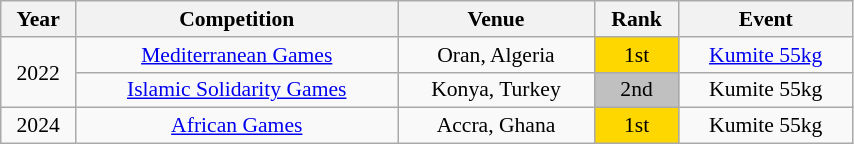<table class="wikitable sortable" width=45% style="font-size:90%; text-align:center;">
<tr>
<th>Year</th>
<th>Competition</th>
<th>Venue</th>
<th>Rank</th>
<th>Event</th>
</tr>
<tr>
<td rowspan=2>2022</td>
<td><a href='#'>Mediterranean Games</a></td>
<td>Oran, Algeria</td>
<td bgcolor="gold">1st</td>
<td><a href='#'>Kumite 55kg</a></td>
</tr>
<tr>
<td><a href='#'>Islamic Solidarity Games</a></td>
<td>Konya, Turkey</td>
<td bgcolor="silver">2nd</td>
<td>Kumite 55kg</td>
</tr>
<tr>
<td>2024</td>
<td><a href='#'>African Games</a></td>
<td>Accra, Ghana</td>
<td bgcolor="gold">1st</td>
<td>Kumite 55kg</td>
</tr>
</table>
